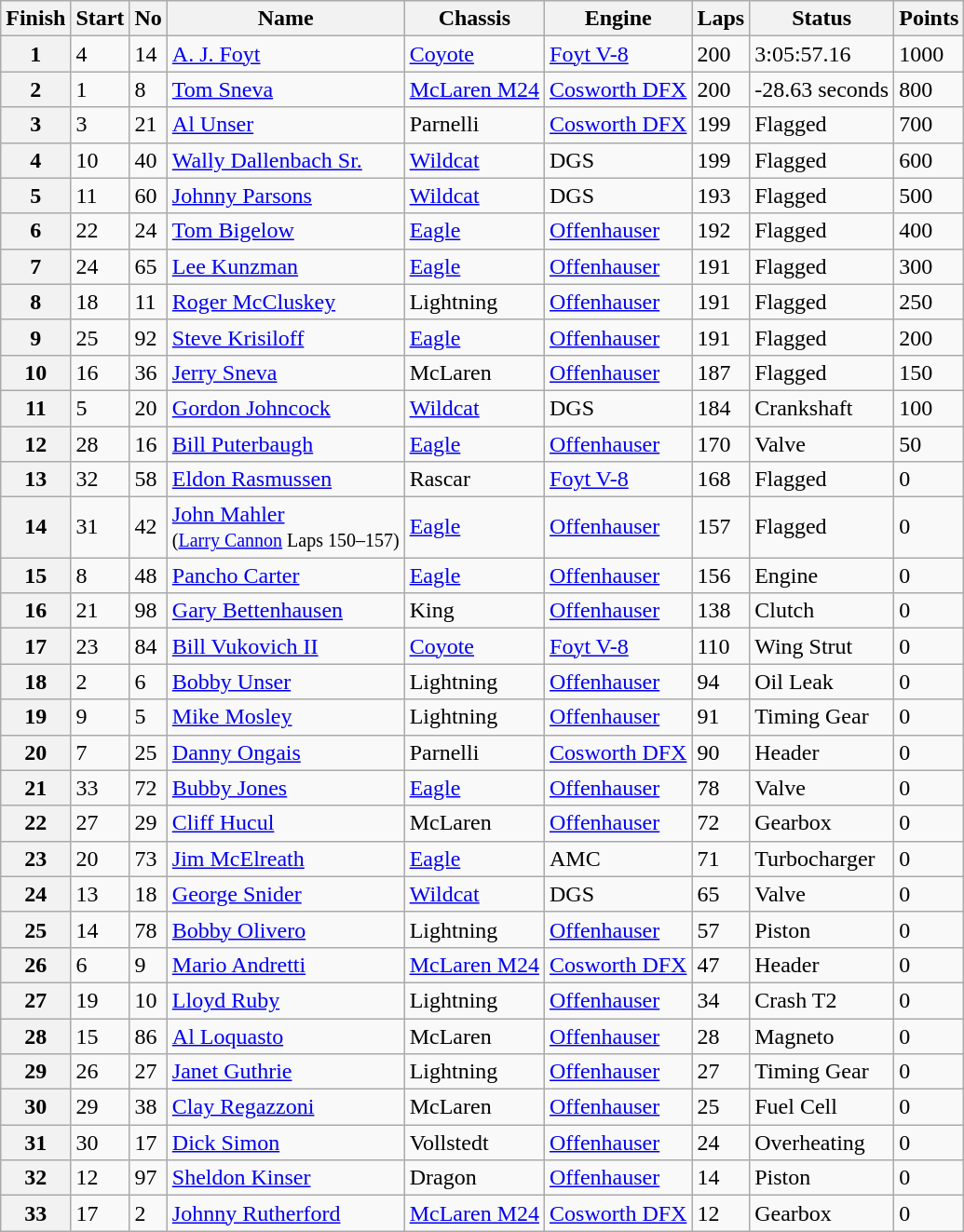<table class="wikitable">
<tr>
<th>Finish</th>
<th>Start</th>
<th>No</th>
<th>Name</th>
<th>Chassis</th>
<th>Engine</th>
<th>Laps</th>
<th>Status</th>
<th>Points</th>
</tr>
<tr>
<th>1</th>
<td>4</td>
<td>14</td>
<td> <a href='#'>A. J. Foyt</a> <strong></strong></td>
<td><a href='#'>Coyote</a></td>
<td><a href='#'>Foyt V-8</a></td>
<td>200</td>
<td>3:05:57.16</td>
<td>1000</td>
</tr>
<tr>
<th>2</th>
<td>1</td>
<td>8</td>
<td> <a href='#'>Tom Sneva</a></td>
<td><a href='#'>McLaren M24</a></td>
<td><a href='#'>Cosworth DFX</a></td>
<td>200</td>
<td>-28.63 seconds</td>
<td>800</td>
</tr>
<tr>
<th>3</th>
<td>3</td>
<td>21</td>
<td> <a href='#'>Al Unser</a> <strong></strong></td>
<td>Parnelli</td>
<td><a href='#'>Cosworth DFX</a></td>
<td>199</td>
<td>Flagged</td>
<td>700</td>
</tr>
<tr>
<th>4</th>
<td>10</td>
<td>40</td>
<td> <a href='#'>Wally Dallenbach Sr.</a></td>
<td><a href='#'>Wildcat</a></td>
<td>DGS</td>
<td>199</td>
<td>Flagged</td>
<td>600</td>
</tr>
<tr>
<th>5</th>
<td>11</td>
<td>60</td>
<td> <a href='#'>Johnny Parsons</a></td>
<td><a href='#'>Wildcat</a></td>
<td>DGS</td>
<td>193</td>
<td>Flagged</td>
<td>500</td>
</tr>
<tr>
<th>6</th>
<td>22</td>
<td>24</td>
<td> <a href='#'>Tom Bigelow</a></td>
<td><a href='#'>Eagle</a></td>
<td><a href='#'>Offenhauser</a></td>
<td>192</td>
<td>Flagged</td>
<td>400</td>
</tr>
<tr>
<th>7</th>
<td>24</td>
<td>65</td>
<td> <a href='#'>Lee Kunzman</a></td>
<td><a href='#'>Eagle</a></td>
<td><a href='#'>Offenhauser</a></td>
<td>191</td>
<td>Flagged</td>
<td>300</td>
</tr>
<tr>
<th>8</th>
<td>18</td>
<td>11</td>
<td> <a href='#'>Roger McCluskey</a></td>
<td>Lightning</td>
<td><a href='#'>Offenhauser</a></td>
<td>191</td>
<td>Flagged</td>
<td>250</td>
</tr>
<tr>
<th>9</th>
<td>25</td>
<td>92</td>
<td> <a href='#'>Steve Krisiloff</a></td>
<td><a href='#'>Eagle</a></td>
<td><a href='#'>Offenhauser</a></td>
<td>191</td>
<td>Flagged</td>
<td>200</td>
</tr>
<tr>
<th>10</th>
<td>16</td>
<td>36</td>
<td> <a href='#'>Jerry Sneva</a> <strong></strong></td>
<td>McLaren</td>
<td><a href='#'>Offenhauser</a></td>
<td>187</td>
<td>Flagged</td>
<td>150</td>
</tr>
<tr>
<th>11</th>
<td>5</td>
<td>20</td>
<td> <a href='#'>Gordon Johncock</a> <strong></strong></td>
<td><a href='#'>Wildcat</a></td>
<td>DGS</td>
<td>184</td>
<td>Crankshaft</td>
<td>100</td>
</tr>
<tr>
<th>12</th>
<td>28</td>
<td>16</td>
<td> <a href='#'>Bill Puterbaugh</a></td>
<td><a href='#'>Eagle</a></td>
<td><a href='#'>Offenhauser</a></td>
<td>170</td>
<td>Valve</td>
<td>50</td>
</tr>
<tr>
<th>13</th>
<td>32</td>
<td>58</td>
<td> <a href='#'>Eldon Rasmussen</a></td>
<td>Rascar</td>
<td><a href='#'>Foyt V-8</a></td>
<td>168</td>
<td>Flagged</td>
<td>0</td>
</tr>
<tr>
<th>14</th>
<td>31</td>
<td>42</td>
<td> <a href='#'>John Mahler</a><br><small>(<a href='#'>Larry Cannon</a> Laps 150–157)</small></td>
<td><a href='#'>Eagle</a></td>
<td><a href='#'>Offenhauser</a></td>
<td>157</td>
<td>Flagged</td>
<td>0</td>
</tr>
<tr>
<th>15</th>
<td>8</td>
<td>48</td>
<td> <a href='#'>Pancho Carter</a></td>
<td><a href='#'>Eagle</a></td>
<td><a href='#'>Offenhauser</a></td>
<td>156</td>
<td>Engine</td>
<td>0</td>
</tr>
<tr>
<th>16</th>
<td>21</td>
<td>98</td>
<td> <a href='#'>Gary Bettenhausen</a></td>
<td>King</td>
<td><a href='#'>Offenhauser</a></td>
<td>138</td>
<td>Clutch</td>
<td>0</td>
</tr>
<tr>
<th>17</th>
<td>23</td>
<td>84</td>
<td> <a href='#'>Bill Vukovich II</a></td>
<td><a href='#'>Coyote</a></td>
<td><a href='#'>Foyt V-8</a></td>
<td>110</td>
<td>Wing Strut</td>
<td>0</td>
</tr>
<tr>
<th>18</th>
<td>2</td>
<td>6</td>
<td> <a href='#'>Bobby Unser</a> <strong></strong></td>
<td>Lightning</td>
<td><a href='#'>Offenhauser</a></td>
<td>94</td>
<td>Oil Leak</td>
<td>0</td>
</tr>
<tr>
<th>19</th>
<td>9</td>
<td>5</td>
<td> <a href='#'>Mike Mosley</a></td>
<td>Lightning</td>
<td><a href='#'>Offenhauser</a></td>
<td>91</td>
<td>Timing Gear</td>
<td>0</td>
</tr>
<tr>
<th>20</th>
<td>7</td>
<td>25</td>
<td> <a href='#'>Danny Ongais</a> <strong></strong></td>
<td>Parnelli</td>
<td><a href='#'>Cosworth DFX</a></td>
<td>90</td>
<td>Header</td>
<td>0</td>
</tr>
<tr>
<th>21</th>
<td>33</td>
<td>72</td>
<td> <a href='#'>Bubby Jones</a> <strong></strong></td>
<td><a href='#'>Eagle</a></td>
<td><a href='#'>Offenhauser</a></td>
<td>78</td>
<td>Valve</td>
<td>0</td>
</tr>
<tr>
<th>22</th>
<td>27</td>
<td>29</td>
<td> <a href='#'>Cliff Hucul</a> <strong></strong></td>
<td>McLaren</td>
<td><a href='#'>Offenhauser</a></td>
<td>72</td>
<td>Gearbox</td>
<td>0</td>
</tr>
<tr>
<th>23</th>
<td>20</td>
<td>73</td>
<td> <a href='#'>Jim McElreath</a></td>
<td><a href='#'>Eagle</a></td>
<td>AMC</td>
<td>71</td>
<td>Turbocharger</td>
<td>0</td>
</tr>
<tr>
<th>24</th>
<td>13</td>
<td>18</td>
<td> <a href='#'>George Snider</a></td>
<td><a href='#'>Wildcat</a></td>
<td>DGS</td>
<td>65</td>
<td>Valve</td>
<td>0</td>
</tr>
<tr>
<th>25</th>
<td>14</td>
<td>78</td>
<td> <a href='#'>Bobby Olivero</a> <strong></strong></td>
<td>Lightning</td>
<td><a href='#'>Offenhauser</a></td>
<td>57</td>
<td>Piston</td>
<td>0</td>
</tr>
<tr>
<th>26</th>
<td>6</td>
<td>9</td>
<td> <a href='#'>Mario Andretti</a> <strong></strong></td>
<td><a href='#'>McLaren M24</a></td>
<td><a href='#'>Cosworth DFX</a></td>
<td>47</td>
<td>Header</td>
<td>0</td>
</tr>
<tr>
<th>27</th>
<td>19</td>
<td>10</td>
<td> <a href='#'>Lloyd Ruby</a></td>
<td>Lightning</td>
<td><a href='#'>Offenhauser</a></td>
<td>34</td>
<td>Crash T2</td>
<td>0</td>
</tr>
<tr>
<th>28</th>
<td>15</td>
<td>86</td>
<td> <a href='#'>Al Loquasto</a></td>
<td>McLaren</td>
<td><a href='#'>Offenhauser</a></td>
<td>28</td>
<td>Magneto</td>
<td>0</td>
</tr>
<tr>
<th>29</th>
<td>26</td>
<td>27</td>
<td> <a href='#'>Janet Guthrie</a> <strong></strong></td>
<td>Lightning</td>
<td><a href='#'>Offenhauser</a></td>
<td>27</td>
<td>Timing Gear</td>
<td>0</td>
</tr>
<tr>
<th>30</th>
<td>29</td>
<td>38</td>
<td> <a href='#'>Clay Regazzoni</a> <strong></strong></td>
<td>McLaren</td>
<td><a href='#'>Offenhauser</a></td>
<td>25</td>
<td>Fuel Cell</td>
<td>0</td>
</tr>
<tr>
<th>31</th>
<td>30</td>
<td>17</td>
<td> <a href='#'>Dick Simon</a></td>
<td>Vollstedt</td>
<td><a href='#'>Offenhauser</a></td>
<td>24</td>
<td>Overheating</td>
<td>0</td>
</tr>
<tr>
<th>32</th>
<td>12</td>
<td>97</td>
<td> <a href='#'>Sheldon Kinser</a></td>
<td>Dragon</td>
<td><a href='#'>Offenhauser</a></td>
<td>14</td>
<td>Piston</td>
<td>0</td>
</tr>
<tr>
<th>33</th>
<td>17</td>
<td>2</td>
<td> <a href='#'>Johnny Rutherford</a> <strong></strong></td>
<td><a href='#'>McLaren M24</a></td>
<td><a href='#'>Cosworth DFX</a></td>
<td>12</td>
<td>Gearbox</td>
<td>0</td>
</tr>
</table>
